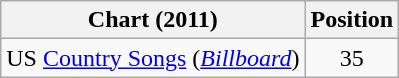<table class="wikitable sortable">
<tr>
<th scope="col">Chart (2011)</th>
<th scope="col">Position</th>
</tr>
<tr>
<td>US <a href='#'>Country Songs</a> (<em><a href='#'>Billboard</a></em>)</td>
<td align="center">35</td>
</tr>
</table>
